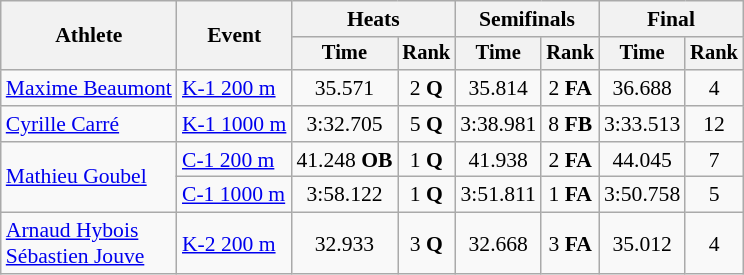<table class="wikitable" style="font-size:90%">
<tr>
<th rowspan="2">Athlete</th>
<th rowspan="2">Event</th>
<th colspan=2>Heats</th>
<th colspan=2>Semifinals</th>
<th colspan=2>Final</th>
</tr>
<tr style="font-size:95%">
<th>Time</th>
<th>Rank</th>
<th>Time</th>
<th>Rank</th>
<th>Time</th>
<th>Rank</th>
</tr>
<tr align=center>
<td align=left><a href='#'>Maxime Beaumont</a></td>
<td align=left><a href='#'>K-1 200 m</a></td>
<td>35.571</td>
<td>2 <strong>Q</strong></td>
<td>35.814</td>
<td>2 <strong>FA</strong></td>
<td>36.688</td>
<td>4</td>
</tr>
<tr align=center>
<td align=left><a href='#'>Cyrille Carré</a></td>
<td align=left><a href='#'>K-1 1000 m</a></td>
<td>3:32.705</td>
<td>5 <strong>Q</strong></td>
<td>3:38.981</td>
<td>8 <strong>FB</strong></td>
<td>3:33.513</td>
<td>12</td>
</tr>
<tr align=center>
<td align=left rowspan=2><a href='#'>Mathieu Goubel</a></td>
<td align=left><a href='#'>C-1 200 m</a></td>
<td>41.248 <strong>OB</strong></td>
<td>1 <strong>Q</strong></td>
<td>41.938</td>
<td>2 <strong>FA</strong></td>
<td>44.045</td>
<td>7</td>
</tr>
<tr align=center>
<td align=left><a href='#'>C-1 1000 m</a></td>
<td>3:58.122</td>
<td>1 <strong>Q</strong></td>
<td>3:51.811</td>
<td>1 <strong>FA</strong></td>
<td>3:50.758</td>
<td>5</td>
</tr>
<tr align=center>
<td align=left><a href='#'>Arnaud Hybois</a><br><a href='#'>Sébastien Jouve</a></td>
<td align=left><a href='#'>K-2 200 m</a></td>
<td>32.933</td>
<td>3 <strong>Q</strong></td>
<td>32.668</td>
<td>3 <strong>FA</strong></td>
<td>35.012</td>
<td>4</td>
</tr>
</table>
